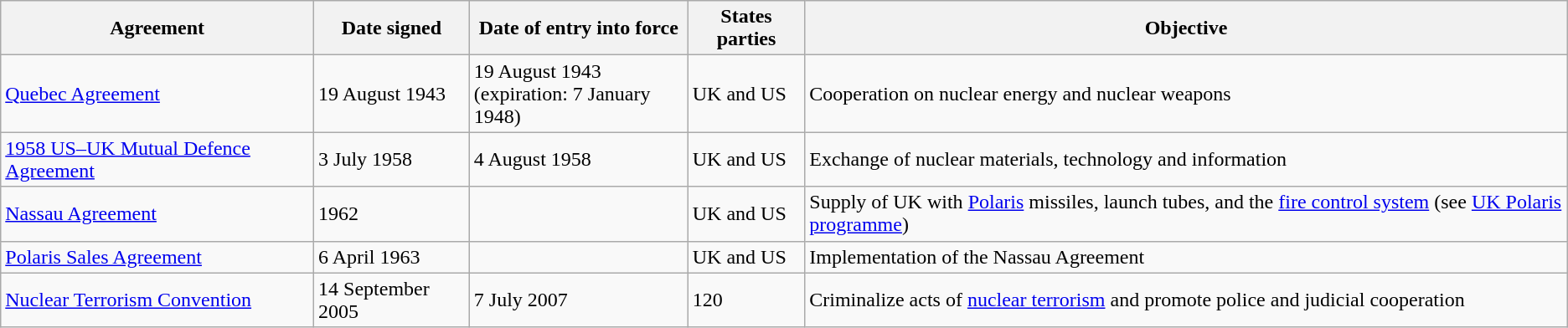<table class="wikitable sortable">
<tr>
<th>Agreement</th>
<th>Date signed</th>
<th>Date of entry into force</th>
<th>States parties</th>
<th>Objective</th>
</tr>
<tr>
<td><a href='#'>Quebec Agreement</a></td>
<td>19 August 1943</td>
<td>19 August 1943<br>(expiration: 7 January 1948)</td>
<td>UK and US</td>
<td>Cooperation on nuclear energy and nuclear weapons</td>
</tr>
<tr>
<td><a href='#'>1958 US–UK Mutual Defence Agreement</a></td>
<td>3 July 1958</td>
<td>4 August 1958</td>
<td>UK and US</td>
<td>Exchange of nuclear materials, technology and information</td>
</tr>
<tr>
<td><a href='#'>Nassau Agreement</a></td>
<td>1962</td>
<td></td>
<td>UK and US</td>
<td>Supply of UK with <a href='#'>Polaris</a> missiles, launch tubes, and the <a href='#'>fire control system</a> (see <a href='#'>UK Polaris programme</a>)</td>
</tr>
<tr>
<td><a href='#'>Polaris Sales Agreement</a></td>
<td>6 April 1963</td>
<td></td>
<td>UK and US</td>
<td>Implementation of the Nassau Agreement</td>
</tr>
<tr>
<td><a href='#'>Nuclear Terrorism Convention</a></td>
<td>14 September 2005</td>
<td>7 July 2007</td>
<td>120</td>
<td>Criminalize acts of <a href='#'>nuclear terrorism</a> and promote police and judicial cooperation</td>
</tr>
</table>
